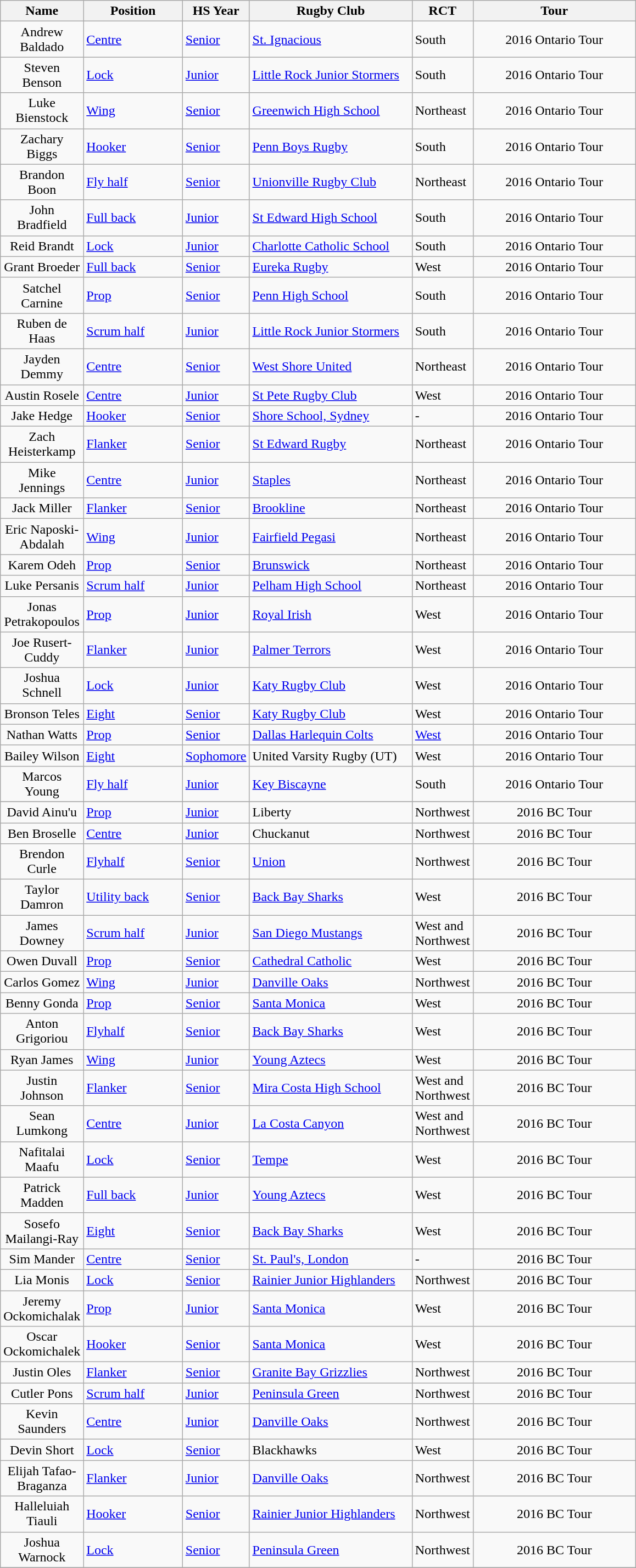<table class="wikitable sortable" style="text-align:center">
<tr>
<th width=70>Name</th>
<th width=113>Position</th>
<th width=65>HS Year</th>
<th width=190>Rugby Club</th>
<th width=45>RCT</th>
<th width=190>Tour</th>
</tr>
<tr>
<td>Andrew Baldado</td>
<td align=left><a href='#'>Centre</a></td>
<td align=left><a href='#'>Senior</a></td>
<td align=left><a href='#'>St. Ignacious</a></td>
<td align=left>South</td>
<td>2016 Ontario Tour</td>
</tr>
<tr>
<td>Steven Benson</td>
<td align=left><a href='#'>Lock</a></td>
<td align=left><a href='#'>Junior</a></td>
<td align=left><a href='#'>Little Rock Junior Stormers</a></td>
<td align=left>South</td>
<td>2016 Ontario Tour</td>
</tr>
<tr>
<td>Luke Bienstock</td>
<td align=left><a href='#'>Wing</a></td>
<td align=left><a href='#'>Senior</a></td>
<td align=left><a href='#'>Greenwich High School</a></td>
<td align=left>Northeast</td>
<td>2016 Ontario Tour</td>
</tr>
<tr>
<td>Zachary Biggs</td>
<td align=left><a href='#'>Hooker</a></td>
<td align=left><a href='#'>Senior</a></td>
<td align=left><a href='#'>Penn Boys Rugby</a></td>
<td align=left>South</td>
<td>2016 Ontario Tour</td>
</tr>
<tr>
<td>Brandon Boon</td>
<td align=left><a href='#'>Fly half</a></td>
<td align=left><a href='#'>Senior</a></td>
<td align=left><a href='#'>Unionville Rugby Club</a></td>
<td align=left>Northeast</td>
<td>2016 Ontario Tour</td>
</tr>
<tr>
<td>John Bradfield</td>
<td align=left><a href='#'>Full back</a></td>
<td align=left><a href='#'>Junior</a></td>
<td align=left><a href='#'>St Edward High School</a></td>
<td align=left>South</td>
<td>2016 Ontario Tour</td>
</tr>
<tr>
<td>Reid Brandt</td>
<td align=left><a href='#'>Lock</a></td>
<td align=left><a href='#'>Junior</a></td>
<td align=left><a href='#'>Charlotte Catholic School</a></td>
<td align=left>South</td>
<td>2016 Ontario Tour</td>
</tr>
<tr>
<td>Grant Broeder</td>
<td align=left><a href='#'>Full back</a></td>
<td align=left><a href='#'>Senior</a></td>
<td align=left><a href='#'>Eureka Rugby</a></td>
<td align=left>West</td>
<td>2016 Ontario Tour</td>
</tr>
<tr>
<td>Satchel Carnine</td>
<td align=left><a href='#'>Prop</a></td>
<td align=left><a href='#'>Senior</a></td>
<td align=left><a href='#'>Penn High School</a></td>
<td align=left>South</td>
<td>2016 Ontario Tour</td>
</tr>
<tr>
<td>Ruben de Haas</td>
<td align=left><a href='#'>Scrum half</a></td>
<td align=left><a href='#'>Junior</a></td>
<td align=left><a href='#'>Little Rock Junior Stormers</a></td>
<td align=left>South</td>
<td>2016 Ontario Tour</td>
</tr>
<tr>
<td>Jayden Demmy</td>
<td align=left><a href='#'>Centre</a></td>
<td align=left><a href='#'>Senior</a></td>
<td align=left><a href='#'>West Shore United</a></td>
<td align=left>Northeast</td>
<td>2016 Ontario Tour</td>
</tr>
<tr>
<td>Austin Rosele</td>
<td align=left><a href='#'>Centre</a></td>
<td align=left><a href='#'>Junior</a></td>
<td align=left><a href='#'>St Pete Rugby Club</a></td>
<td align=left>West</td>
<td>2016 Ontario Tour</td>
</tr>
<tr>
<td>Jake Hedge</td>
<td align=left><a href='#'>Hooker</a></td>
<td align=left><a href='#'>Senior</a></td>
<td align=left><a href='#'>Shore School, Sydney</a></td>
<td align=left>-</td>
<td>2016 Ontario Tour</td>
</tr>
<tr>
<td>Zach Heisterkamp</td>
<td align=left><a href='#'>Flanker</a></td>
<td align=left><a href='#'>Senior</a></td>
<td align=left><a href='#'>St Edward Rugby</a></td>
<td align=left>Northeast</td>
<td>2016 Ontario Tour</td>
</tr>
<tr>
<td>Mike Jennings</td>
<td align=left><a href='#'>Centre</a></td>
<td align=left><a href='#'>Junior</a></td>
<td align=left><a href='#'>Staples</a></td>
<td align=left>Northeast</td>
<td>2016 Ontario Tour</td>
</tr>
<tr>
<td>Jack Miller</td>
<td align=left><a href='#'>Flanker</a></td>
<td align=left><a href='#'>Senior</a></td>
<td align=left><a href='#'>Brookline</a></td>
<td align=left>Northeast</td>
<td>2016 Ontario Tour</td>
</tr>
<tr>
<td>Eric Naposki-Abdalah</td>
<td align=left><a href='#'>Wing</a></td>
<td align=left><a href='#'>Junior</a></td>
<td align=left><a href='#'>Fairfield Pegasi</a></td>
<td align=left>Northeast</td>
<td>2016 Ontario Tour</td>
</tr>
<tr>
<td>Karem Odeh</td>
<td align=left><a href='#'>Prop</a></td>
<td align=left><a href='#'>Senior</a></td>
<td align=left><a href='#'>Brunswick</a></td>
<td align=left>Northeast</td>
<td>2016 Ontario Tour</td>
</tr>
<tr>
<td>Luke Persanis</td>
<td align=left><a href='#'>Scrum half</a></td>
<td align=left><a href='#'>Junior</a></td>
<td align=left><a href='#'>Pelham High School</a></td>
<td align=left>Northeast</td>
<td>2016 Ontario Tour</td>
</tr>
<tr>
<td>Jonas Petrakopoulos</td>
<td align=left><a href='#'>Prop</a></td>
<td align=left><a href='#'>Junior</a></td>
<td align=left><a href='#'>Royal Irish</a></td>
<td align=left>West</td>
<td>2016 Ontario Tour</td>
</tr>
<tr>
<td>Joe Rusert-Cuddy</td>
<td align=left><a href='#'>Flanker</a></td>
<td align=left><a href='#'>Junior</a></td>
<td align=left><a href='#'>Palmer Terrors</a></td>
<td align=left>West</td>
<td>2016 Ontario Tour</td>
</tr>
<tr>
<td>Joshua Schnell</td>
<td align=left><a href='#'>Lock</a></td>
<td align=left><a href='#'>Junior</a></td>
<td align=left><a href='#'>Katy Rugby Club</a></td>
<td align=left>West</td>
<td>2016 Ontario Tour</td>
</tr>
<tr>
<td>Bronson Teles</td>
<td align=left><a href='#'>Eight</a></td>
<td align=left><a href='#'>Senior</a></td>
<td align=left><a href='#'>Katy Rugby Club</a></td>
<td align=left>West</td>
<td>2016 Ontario Tour</td>
</tr>
<tr>
<td>Nathan Watts</td>
<td align=left><a href='#'>Prop</a></td>
<td align=left><a href='#'>Senior</a></td>
<td align=left><a href='#'>Dallas Harlequin Colts</a></td>
<td align=left><a href='#'>West</a></td>
<td>2016 Ontario Tour</td>
</tr>
<tr>
<td>Bailey Wilson</td>
<td align=left><a href='#'>Eight</a></td>
<td align=left><a href='#'>Sophomore</a></td>
<td align=left>United Varsity Rugby (UT)</td>
<td align=left>West</td>
<td>2016 Ontario Tour</td>
</tr>
<tr>
<td>Marcos Young</td>
<td align=left><a href='#'>Fly half</a></td>
<td align=left><a href='#'>Junior</a></td>
<td align=left><a href='#'>Key Biscayne</a></td>
<td align=left>South</td>
<td>2016 Ontario Tour</td>
</tr>
<tr>
</tr>
<tr>
<td>David Ainu'u</td>
<td align=left><a href='#'>Prop</a></td>
<td align=left><a href='#'>Junior</a></td>
<td align=left>Liberty</td>
<td align=left>Northwest</td>
<td>2016 BC Tour</td>
</tr>
<tr>
<td>Ben Broselle</td>
<td align=left><a href='#'>Centre</a></td>
<td align=left><a href='#'>Junior</a></td>
<td align=left>Chuckanut</td>
<td align=left>Northwest</td>
<td>2016 BC Tour</td>
</tr>
<tr>
<td>Brendon Curle</td>
<td align=left><a href='#'>Flyhalf</a></td>
<td align=left><a href='#'>Senior</a></td>
<td align=left><a href='#'>Union</a></td>
<td align=left>Northwest</td>
<td>2016 BC Tour</td>
</tr>
<tr>
<td>Taylor Damron</td>
<td align=left><a href='#'>Utility back</a></td>
<td align=left><a href='#'>Senior</a></td>
<td align=left><a href='#'>Back Bay Sharks</a></td>
<td align=left>West</td>
<td>2016 BC Tour</td>
</tr>
<tr>
<td>James Downey</td>
<td align=left><a href='#'>Scrum half</a></td>
<td align=left><a href='#'>Junior</a></td>
<td align=left><a href='#'>San Diego Mustangs</a></td>
<td align=left>West and Northwest</td>
<td>2016 BC Tour</td>
</tr>
<tr>
<td>Owen Duvall</td>
<td align=left><a href='#'>Prop</a></td>
<td align=left><a href='#'>Senior</a></td>
<td align=left><a href='#'>Cathedral Catholic</a></td>
<td align=left>West</td>
<td>2016 BC Tour</td>
</tr>
<tr>
<td>Carlos Gomez</td>
<td align=left><a href='#'>Wing</a></td>
<td align=left><a href='#'>Junior</a></td>
<td align=left><a href='#'>Danville Oaks</a></td>
<td align=left>Northwest</td>
<td>2016 BC Tour</td>
</tr>
<tr>
<td>Benny Gonda</td>
<td align=left><a href='#'>Prop</a></td>
<td align=left><a href='#'>Senior</a></td>
<td align=left><a href='#'>Santa Monica</a></td>
<td align=left>West</td>
<td>2016 BC Tour</td>
</tr>
<tr>
<td>Anton Grigoriou</td>
<td align=left><a href='#'>Flyhalf</a></td>
<td align=left><a href='#'>Senior</a></td>
<td align=left><a href='#'>Back Bay Sharks</a></td>
<td align=left>West</td>
<td>2016 BC Tour</td>
</tr>
<tr>
<td>Ryan James</td>
<td align=left><a href='#'>Wing</a></td>
<td align=left><a href='#'>Junior</a></td>
<td align=left><a href='#'>Young Aztecs</a></td>
<td align=left>West</td>
<td>2016 BC Tour</td>
</tr>
<tr>
<td>Justin Johnson</td>
<td align=left><a href='#'>Flanker</a></td>
<td align=left><a href='#'>Senior</a></td>
<td align=left><a href='#'>Mira Costa High School</a></td>
<td align=left>West and Northwest</td>
<td>2016 BC Tour</td>
</tr>
<tr>
<td>Sean Lumkong</td>
<td align=left><a href='#'>Centre</a></td>
<td align=left><a href='#'>Junior</a></td>
<td align=left><a href='#'>La Costa Canyon</a></td>
<td align=left>West and Northwest</td>
<td>2016 BC Tour</td>
</tr>
<tr>
<td>Nafitalai Maafu</td>
<td align=left><a href='#'>Lock</a></td>
<td align=left><a href='#'>Senior</a></td>
<td align=left><a href='#'>Tempe</a></td>
<td align=left>West</td>
<td>2016 BC Tour</td>
</tr>
<tr>
<td>Patrick Madden</td>
<td align=left><a href='#'>Full back</a></td>
<td align=left><a href='#'>Junior</a></td>
<td align=left><a href='#'>Young Aztecs</a></td>
<td align=left>West</td>
<td>2016 BC Tour</td>
</tr>
<tr>
<td>Sosefo Mailangi-Ray</td>
<td align=left><a href='#'>Eight</a></td>
<td align=left><a href='#'>Senior</a></td>
<td align=left><a href='#'>Back Bay Sharks</a></td>
<td align=left>West</td>
<td>2016 BC Tour</td>
</tr>
<tr>
<td>Sim Mander</td>
<td align=left><a href='#'>Centre</a></td>
<td align=left><a href='#'>Senior</a></td>
<td align=left><a href='#'>St. Paul's, London</a></td>
<td align=left>-</td>
<td>2016 BC Tour</td>
</tr>
<tr>
<td>Lia Monis</td>
<td align=left><a href='#'>Lock</a></td>
<td align=left><a href='#'>Senior</a></td>
<td align=left><a href='#'>Rainier Junior Highlanders</a></td>
<td align=left>Northwest</td>
<td>2016 BC Tour</td>
</tr>
<tr>
<td>Jeremy Ockomichalak</td>
<td align=left><a href='#'>Prop</a></td>
<td align=left><a href='#'>Junior</a></td>
<td align=left><a href='#'>Santa Monica</a></td>
<td align=left>West</td>
<td>2016 BC Tour</td>
</tr>
<tr>
<td>Oscar Ockomichalek</td>
<td align=left><a href='#'>Hooker</a></td>
<td align=left><a href='#'>Senior</a></td>
<td align=left><a href='#'>Santa Monica</a></td>
<td align=left>West</td>
<td>2016 BC Tour</td>
</tr>
<tr>
<td>Justin Oles</td>
<td align=left><a href='#'>Flanker</a></td>
<td align=left><a href='#'>Senior</a></td>
<td align=left><a href='#'>Granite Bay Grizzlies</a></td>
<td align=left>Northwest</td>
<td>2016 BC Tour</td>
</tr>
<tr>
<td>Cutler Pons</td>
<td align=left><a href='#'>Scrum half</a></td>
<td align=left><a href='#'>Junior</a></td>
<td align=left><a href='#'>Peninsula Green</a></td>
<td align=left>Northwest</td>
<td>2016 BC Tour</td>
</tr>
<tr>
<td>Kevin Saunders</td>
<td align=left><a href='#'>Centre</a></td>
<td align=left><a href='#'>Junior</a></td>
<td align=left><a href='#'>Danville Oaks</a></td>
<td align=left>Northwest</td>
<td>2016 BC Tour</td>
</tr>
<tr>
<td>Devin Short</td>
<td align=left><a href='#'>Lock</a></td>
<td align=left><a href='#'>Senior</a></td>
<td align=left>Blackhawks</td>
<td align=left>West</td>
<td>2016 BC Tour</td>
</tr>
<tr>
<td>Elijah Tafao-Braganza</td>
<td align=left><a href='#'>Flanker</a></td>
<td align=left><a href='#'>Junior</a></td>
<td align=left><a href='#'>Danville Oaks</a></td>
<td align=left>Northwest</td>
<td>2016 BC Tour</td>
</tr>
<tr>
<td>Halleluiah Tiauli</td>
<td align=left><a href='#'>Hooker</a></td>
<td align=left><a href='#'>Senior</a></td>
<td align=left><a href='#'>Rainier Junior Highlanders</a></td>
<td align=left>Northwest</td>
<td>2016 BC Tour</td>
</tr>
<tr>
<td>Joshua Warnock</td>
<td align=left><a href='#'>Lock</a></td>
<td align=left><a href='#'>Senior</a></td>
<td align=left><a href='#'>Peninsula Green</a></td>
<td align=left>Northwest</td>
<td>2016 BC Tour</td>
</tr>
<tr>
</tr>
</table>
